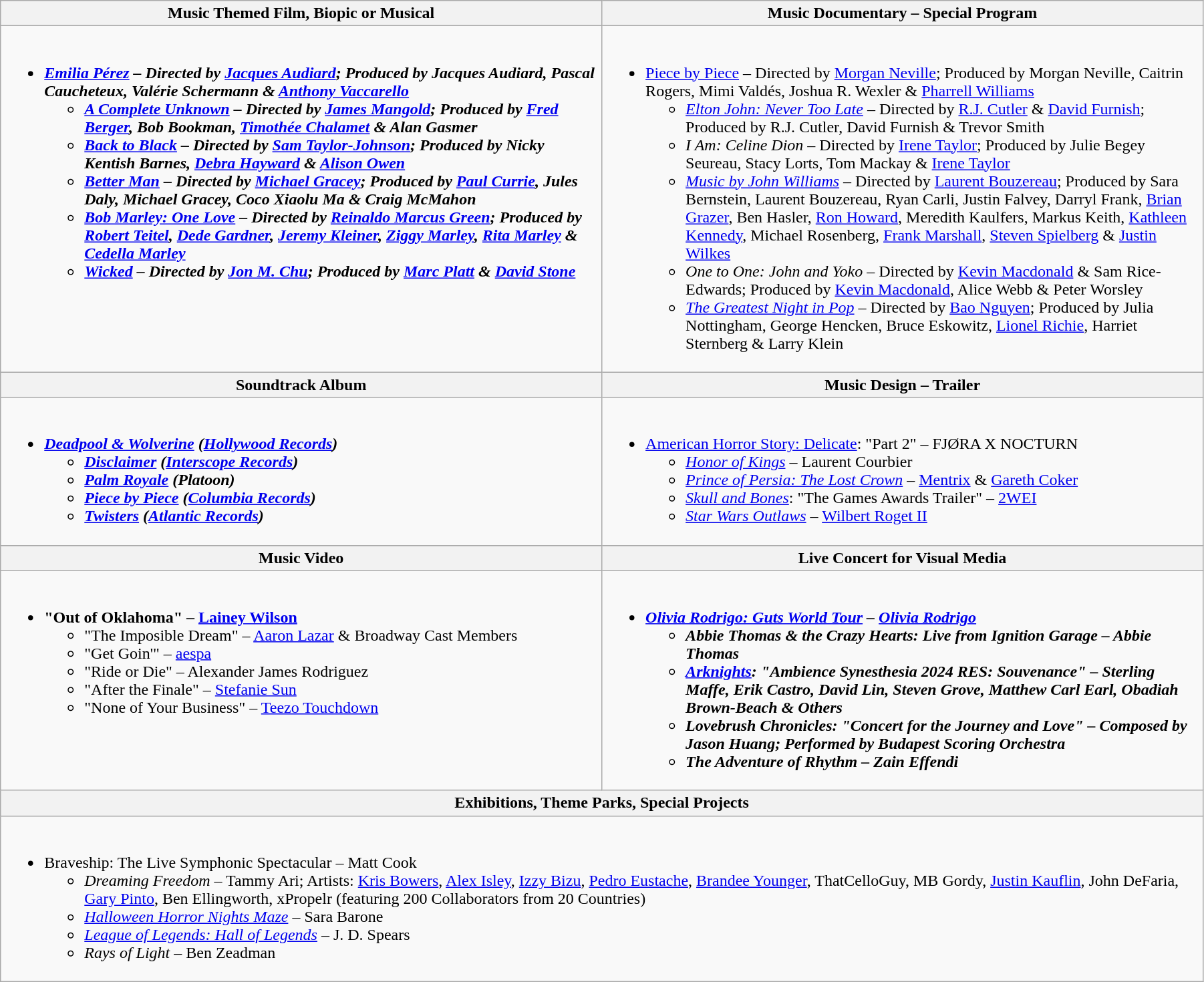<table class="wikitable" style="width:95%">
<tr>
<th width="50%">Music Themed Film, Biopic or Musical</th>
<th width="50%">Music Documentary – Special Program</th>
</tr>
<tr>
<td valign="top"><br><ul><li><strong><em><a href='#'>Emilia Pérez</a><em> – Directed by <a href='#'>Jacques Audiard</a>; Produced by Jacques Audiard, Pascal Caucheteux, Valérie Schermann & <a href='#'>Anthony Vaccarello</a><strong><ul><li></em><a href='#'>A Complete Unknown</a><em> – Directed by <a href='#'>James Mangold</a>; Produced by <a href='#'>Fred Berger</a>, Bob Bookman, <a href='#'>Timothée Chalamet</a> & Alan Gasmer</li><li></em><a href='#'>Back to Black</a><em> – Directed by <a href='#'>Sam Taylor-Johnson</a>; Produced by Nicky Kentish Barnes, <a href='#'>Debra Hayward</a> & <a href='#'>Alison Owen</a></li><li></em><a href='#'>Better Man</a><em> – Directed by <a href='#'>Michael Gracey</a>; Produced by <a href='#'>Paul Currie</a>, Jules Daly, Michael Gracey, Coco Xiaolu Ma & Craig McMahon</li><li></em><a href='#'>Bob Marley: One Love</a><em> – Directed by <a href='#'>Reinaldo Marcus Green</a>; Produced by <a href='#'>Robert Teitel</a>, <a href='#'>Dede Gardner</a>, <a href='#'>Jeremy Kleiner</a>, <a href='#'>Ziggy Marley</a>, <a href='#'>Rita Marley</a> & <a href='#'>Cedella Marley</a></li><li></em><a href='#'>Wicked</a><em> – Directed by <a href='#'>Jon M. Chu</a>; Produced by <a href='#'>Marc Platt</a> & <a href='#'>David Stone</a></li></ul></li></ul></td>
<td valign="top"><br><ul><li></em></strong><a href='#'>Piece by Piece</a></em> – Directed by <a href='#'>Morgan Neville</a>; Produced by Morgan Neville, Caitrin Rogers, Mimi Valdés, Joshua R. Wexler & <a href='#'>Pharrell Williams</a></strong><ul><li><em><a href='#'>Elton John: Never Too Late</a></em> – Directed by <a href='#'>R.J. Cutler</a> & <a href='#'>David Furnish</a>; Produced by R.J. Cutler, David Furnish & Trevor Smith</li><li><em>I Am: Celine Dion</em> – Directed by <a href='#'>Irene Taylor</a>; Produced by Julie Begey Seureau, Stacy Lorts, Tom Mackay & <a href='#'>Irene Taylor</a></li><li><em><a href='#'>Music by John Williams</a></em> – Directed by <a href='#'>Laurent Bouzereau</a>; Produced by Sara Bernstein, Laurent Bouzereau, Ryan Carli, Justin Falvey, Darryl Frank, <a href='#'>Brian Grazer</a>, Ben Hasler, <a href='#'>Ron Howard</a>, Meredith Kaulfers, Markus Keith, <a href='#'>Kathleen Kennedy</a>, Michael Rosenberg, <a href='#'>Frank Marshall</a>, <a href='#'>Steven Spielberg</a> & <a href='#'>Justin Wilkes</a></li><li><em>One to One: John and Yoko</em> – Directed by <a href='#'>Kevin Macdonald</a> & Sam Rice-Edwards; Produced by <a href='#'>Kevin Macdonald</a>, Alice Webb & Peter Worsley</li><li><em><a href='#'>The Greatest Night in Pop</a></em> – Directed by <a href='#'>Bao Nguyen</a>; Produced by Julia Nottingham, George Hencken, Bruce Eskowitz, <a href='#'>Lionel Richie</a>, Harriet Sternberg & Larry Klein</li></ul></li></ul></td>
</tr>
<tr>
<th width="50%">Soundtrack Album</th>
<th width="50%">Music Design – Trailer</th>
</tr>
<tr>
<td valign="top"><br><ul><li><strong><em><a href='#'>Deadpool & Wolverine</a><em> (<a href='#'>Hollywood Records</a>)<strong><ul><li></em><a href='#'>Disclaimer</a><em> (<a href='#'>Interscope Records</a>)</li><li></em><a href='#'>Palm Royale</a><em> (Platoon)</li><li></em><a href='#'>Piece by Piece</a><em> (<a href='#'>Columbia Records</a>)</li><li></em><a href='#'>Twisters</a><em> (<a href='#'>Atlantic Records</a>)</li></ul></li></ul></td>
<td valign="top"><br><ul><li></em></strong><a href='#'>American Horror Story: Delicate</a></em>: "Part 2" – FJØRA X NOCTURN</strong><ul><li><em><a href='#'>Honor of Kings</a></em> – Laurent Courbier</li><li><em><a href='#'>Prince of Persia: The Lost Crown</a></em> – <a href='#'>Mentrix</a> & <a href='#'>Gareth Coker</a></li><li><em><a href='#'>Skull and Bones</a></em>: "The Games Awards Trailer" – <a href='#'>2WEI</a></li><li><em><a href='#'>Star Wars Outlaws</a></em> – <a href='#'>Wilbert Roget II</a></li></ul></li></ul></td>
</tr>
<tr>
<th width="50%">Music Video</th>
<th width="50%">Live Concert for Visual Media</th>
</tr>
<tr>
<td valign="top"><br><ul><li><strong>"Out of Oklahoma" – <a href='#'>Lainey Wilson</a></strong><ul><li>"The Imposible Dream" – <a href='#'>Aaron Lazar</a> & Broadway Cast Members</li><li>"Get Goin'" – <a href='#'>aespa</a></li><li>"Ride or Die" – Alexander James Rodriguez</li><li>"After the Finale" – <a href='#'>Stefanie Sun</a></li><li>"None of Your Business" – <a href='#'>Teezo Touchdown</a></li></ul></li></ul></td>
<td valign="top"><br><ul><li><strong><em><a href='#'>Olivia Rodrigo: Guts World Tour</a><em> – <a href='#'>Olivia Rodrigo</a><strong><ul><li></em>Abbie Thomas & the Crazy Hearts: Live from Ignition Garage<em> – Abbie Thomas</li><li></em><a href='#'>Arknights</a><em>: "Ambience Synesthesia 2024 RES: Souvenance" – Sterling Maffe, Erik Castro, David Lin, Steven Grove, Matthew Carl Earl, Obadiah Brown-Beach & Others</li><li></em>Lovebrush Chronicles<em>: "Concert for the Journey and Love" – Composed by Jason Huang; Performed by Budapest Scoring Orchestra</li><li></em>The Adventure of Rhythm<em> – Zain Effendi</li></ul></li></ul></td>
</tr>
<tr>
<th width="50%" colspan="2">Exhibitions, Theme Parks, Special Projects</th>
</tr>
<tr>
<td colspan="2" valign="top"><br><ul><li></em></strong>Braveship: The Live Symphonic Spectacular</em> – Matt Cook</strong><ul><li><em>Dreaming Freedom</em> – Tammy Ari; Artists: <a href='#'>Kris Bowers</a>, <a href='#'>Alex Isley</a>, <a href='#'>Izzy Bizu</a>, <a href='#'>Pedro Eustache</a>, <a href='#'>Brandee Younger</a>, ThatCelloGuy, MB Gordy, <a href='#'>Justin Kauflin</a>, John DeFaria, <a href='#'>Gary Pinto</a>, Ben Ellingworth, xPropelr (featuring 200 Collaborators from 20 Countries)</li><li><em><a href='#'>Halloween Horror Nights Maze</a></em> – Sara Barone</li><li><em><a href='#'>League of Legends: Hall of Legends</a></em> – J. D. Spears</li><li><em>Rays of Light</em> – Ben Zeadman</li></ul></li></ul></td>
</tr>
</table>
